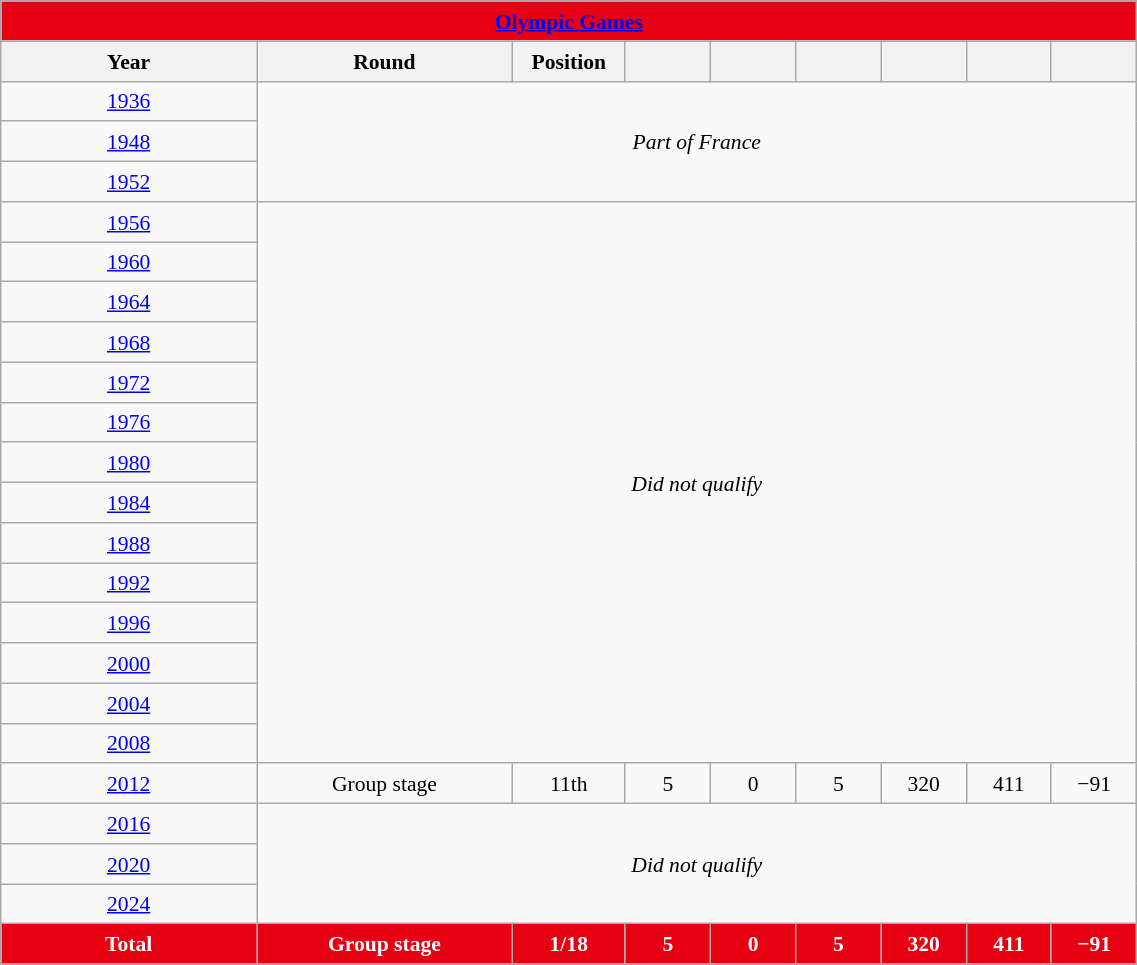<table class="wikitable alternance" align="center" width="60%" style="font-size:90%; text-align:center; line-height:20px;">
<tr>
<th colspan="9" style="background:#E70013; color:white;"><a href='#'><span>Olympic Games</span></a></th>
</tr>
<tr>
<th width="15%">Year</th>
<th width="15%">Round</th>
<th width="5%">Position</th>
<th width="5%"></th>
<th width="5%"></th>
<th width="5%"></th>
<th width="5%"></th>
<th width="5%"></th>
<th width="5%"></th>
</tr>
<tr>
<td> <a href='#'>1936</a></td>
<td colspan="8" rowspan="3"><em>Part of France</em></td>
</tr>
<tr>
<td> <a href='#'>1948</a></td>
</tr>
<tr>
<td> <a href='#'>1952</a></td>
</tr>
<tr>
<td> <a href='#'>1956</a></td>
<td colspan="8" rowspan="14"><em>Did not qualify</em></td>
</tr>
<tr>
<td> <a href='#'>1960</a></td>
</tr>
<tr>
<td> <a href='#'>1964</a></td>
</tr>
<tr>
<td> <a href='#'>1968</a></td>
</tr>
<tr>
<td> <a href='#'>1972</a></td>
</tr>
<tr>
<td> <a href='#'>1976</a></td>
</tr>
<tr>
<td> <a href='#'>1980</a></td>
</tr>
<tr>
<td> <a href='#'>1984</a></td>
</tr>
<tr>
<td> <a href='#'>1988</a></td>
</tr>
<tr>
<td> <a href='#'>1992</a></td>
</tr>
<tr>
<td> <a href='#'>1996</a></td>
</tr>
<tr>
<td> <a href='#'>2000</a></td>
</tr>
<tr>
<td> <a href='#'>2004</a></td>
</tr>
<tr>
<td> <a href='#'>2008</a></td>
</tr>
<tr>
<td> <a href='#'>2012</a></td>
<td>Group stage</td>
<td>11th</td>
<td>5</td>
<td>0</td>
<td>5</td>
<td>320</td>
<td>411</td>
<td>−91</td>
</tr>
<tr>
<td> <a href='#'>2016</a></td>
<td colspan="8" rowspan="3"><em>Did not qualify</em></td>
</tr>
<tr>
<td> <a href='#'>2020</a></td>
</tr>
<tr>
<td> <a href='#'>2024</a></td>
</tr>
<tr>
<th style="background:#E70013; color:white;">Total</th>
<th style="background:#E70013; color:white;">Group stage</th>
<th style="background:#E70013; color:white;">1/18</th>
<th style="background:#E70013; color:white;">5</th>
<th style="background:#E70013; color:white;">0</th>
<th style="background:#E70013; color:white;">5</th>
<th style="background:#E70013; color:white;">320</th>
<th style="background:#E70013; color:white;">411</th>
<th style="background:#E70013; color:white;">−91</th>
</tr>
</table>
